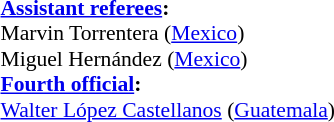<table width=50% style="font-size: 90%">
<tr>
<td><br><strong><a href='#'>Assistant referees</a>:</strong>
<br>Marvin Torrentera (<a href='#'>Mexico</a>)
<br>Miguel Hernández (<a href='#'>Mexico</a>)
<br><strong><a href='#'>Fourth official</a>:</strong>
<br><a href='#'>Walter López Castellanos</a> (<a href='#'>Guatemala</a>)</td>
</tr>
</table>
